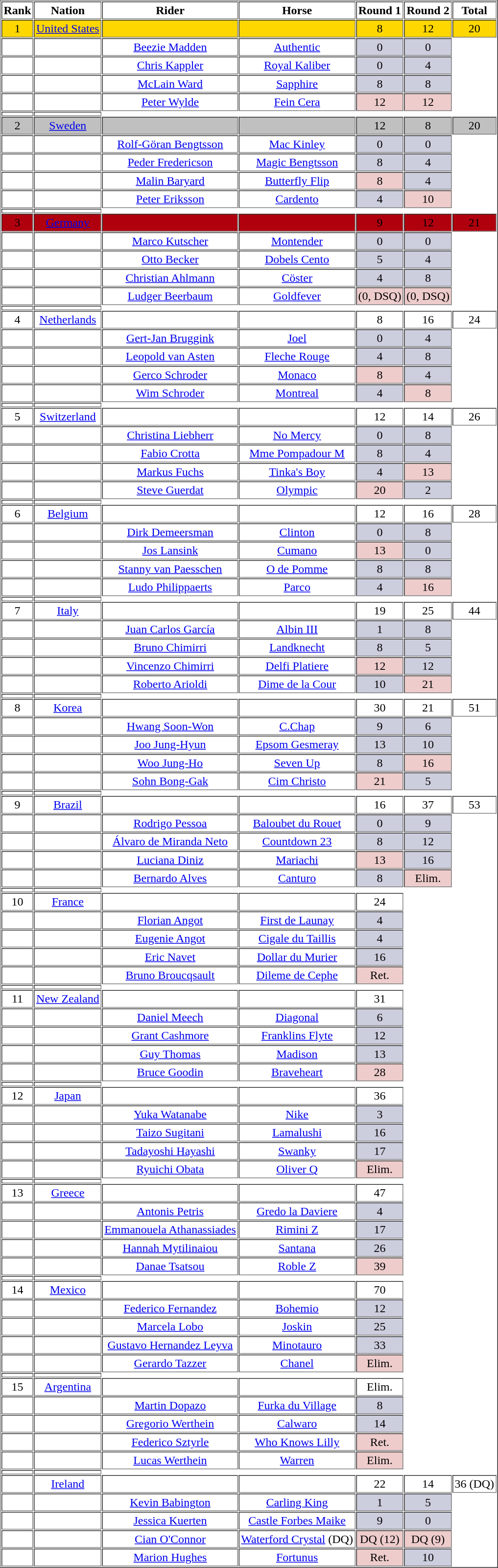<table border=1 cellpadding=2 cellspacing=1>
<tr>
<th>Rank</th>
<th>Nation</th>
<th>Rider</th>
<th>Horse</th>
<th>Round 1</th>
<th>Round 2</th>
<th>Total</th>
</tr>
<tr align=center bgcolor=gold>
<td>1</td>
<td><a href='#'>United States</a></td>
<td></td>
<td></td>
<td>8</td>
<td>12</td>
<td>20</td>
</tr>
<tr align=center>
<td></td>
<td></td>
<td><a href='#'>Beezie Madden</a></td>
<td><a href='#'>Authentic</a></td>
<td bgcolor=#cccddd>0</td>
<td bgcolor=#cccddd>0</td>
</tr>
<tr align=center>
<td></td>
<td></td>
<td><a href='#'>Chris Kappler</a></td>
<td><a href='#'>Royal Kaliber</a></td>
<td bgcolor=#cccddd>0</td>
<td bgcolor=#cccddd>4</td>
</tr>
<tr align=center>
<td></td>
<td></td>
<td><a href='#'>McLain Ward</a></td>
<td><a href='#'>Sapphire</a></td>
<td bgcolor=#cccddd>8</td>
<td bgcolor=#cccddd>8</td>
</tr>
<tr align=center>
<td></td>
<td></td>
<td><a href='#'>Peter Wylde</a></td>
<td><a href='#'>Fein Cera</a></td>
<td bgcolor=#eecccc>12</td>
<td bgcolor=#eecccc>12</td>
</tr>
<tr>
<td></td>
<td></td>
</tr>
<tr align=center bgcolor=silver>
<td>2</td>
<td><a href='#'>Sweden</a></td>
<td></td>
<td></td>
<td>12</td>
<td>8</td>
<td>20</td>
</tr>
<tr align=center>
<td></td>
<td></td>
<td><a href='#'>Rolf-Göran Bengtsson</a></td>
<td><a href='#'>Mac Kinley</a></td>
<td bgcolor=#cccddd>0</td>
<td bgcolor=#cccddd>0</td>
</tr>
<tr align=center>
<td></td>
<td></td>
<td><a href='#'>Peder Fredericson</a></td>
<td><a href='#'>Magic Bengtsson</a></td>
<td bgcolor=#cccddd>8</td>
<td bgcolor=#cccddd>4</td>
</tr>
<tr align=center>
<td></td>
<td></td>
<td><a href='#'>Malin Baryard</a></td>
<td><a href='#'>Butterfly Flip</a></td>
<td bgcolor=#eecccc>8</td>
<td bgcolor=#cccddd>4</td>
</tr>
<tr align=center>
<td></td>
<td></td>
<td><a href='#'>Peter Eriksson</a></td>
<td><a href='#'>Cardento</a></td>
<td bgcolor=#cccddd>4</td>
<td bgcolor=#eecccc>10</td>
</tr>
<tr>
<td></td>
<td></td>
</tr>
<tr align=center bgcolor=bronze>
<td>3</td>
<td><a href='#'>Germany</a></td>
<td></td>
<td></td>
<td>9</td>
<td>12</td>
<td>21</td>
</tr>
<tr align=center>
<td></td>
<td></td>
<td><a href='#'>Marco Kutscher</a></td>
<td><a href='#'>Montender</a></td>
<td bgcolor=#cccddd>0</td>
<td bgcolor=#cccddd>0</td>
</tr>
<tr align=center>
<td></td>
<td></td>
<td><a href='#'>Otto Becker</a></td>
<td><a href='#'>Dobels Cento</a></td>
<td bgcolor=#cccddd>5</td>
<td bgcolor=#cccddd>4</td>
</tr>
<tr align=center>
<td></td>
<td></td>
<td><a href='#'>Christian Ahlmann</a></td>
<td><a href='#'>Cöster</a></td>
<td bgcolor=#cccddd>4</td>
<td bgcolor=#cccddd>8</td>
</tr>
<tr align=center>
<td></td>
<td></td>
<td><a href='#'>Ludger Beerbaum</a></td>
<td><a href='#'>Goldfever</a></td>
<td bgcolor=#eecccc>(0, DSQ)</td>
<td bgcolor=#eecccc>(0, DSQ)</td>
</tr>
<tr>
<td></td>
<td></td>
</tr>
<tr align=center>
<td>4</td>
<td><a href='#'>Netherlands</a></td>
<td></td>
<td></td>
<td>8</td>
<td>16</td>
<td>24</td>
</tr>
<tr align=center>
<td></td>
<td></td>
<td><a href='#'>Gert-Jan Bruggink</a></td>
<td><a href='#'>Joel</a></td>
<td bgcolor=#cccddd>0</td>
<td bgcolor=#cccddd>4</td>
</tr>
<tr align=center>
<td></td>
<td></td>
<td><a href='#'>Leopold van Asten</a></td>
<td><a href='#'>Fleche Rouge</a></td>
<td bgcolor=#cccddd>4</td>
<td bgcolor=#cccddd>8</td>
</tr>
<tr align=center>
<td></td>
<td></td>
<td><a href='#'>Gerco Schroder</a></td>
<td><a href='#'>Monaco</a></td>
<td bgcolor=#eecccc>8</td>
<td bgcolor=#cccddd>4</td>
</tr>
<tr align=center>
<td></td>
<td></td>
<td><a href='#'>Wim Schroder</a></td>
<td><a href='#'>Montreal</a></td>
<td bgcolor=#cccddd>4</td>
<td bgcolor=#eecccc>8</td>
</tr>
<tr>
<td></td>
<td></td>
</tr>
<tr align=center>
<td>5</td>
<td><a href='#'>Switzerland</a></td>
<td></td>
<td></td>
<td>12</td>
<td>14</td>
<td>26</td>
</tr>
<tr align=center>
<td></td>
<td></td>
<td><a href='#'>Christina Liebherr</a></td>
<td><a href='#'>No Mercy</a></td>
<td bgcolor=#cccddd>0</td>
<td bgcolor=#cccddd>8</td>
</tr>
<tr align=center>
<td></td>
<td></td>
<td><a href='#'>Fabio Crotta</a></td>
<td><a href='#'>Mme Pompadour M</a></td>
<td bgcolor=#cccddd>8</td>
<td bgcolor=#cccddd>4</td>
</tr>
<tr align=center>
<td></td>
<td></td>
<td><a href='#'>Markus Fuchs</a></td>
<td><a href='#'>Tinka's Boy</a></td>
<td bgcolor=#cccddd>4</td>
<td bgcolor=#eecccc>13</td>
</tr>
<tr align=center>
<td></td>
<td></td>
<td><a href='#'>Steve Guerdat</a></td>
<td><a href='#'>Olympic</a></td>
<td bgcolor=#eecccc>20</td>
<td bgcolor=#cccddd>2</td>
</tr>
<tr>
<td></td>
<td></td>
</tr>
<tr align=center>
<td>6</td>
<td><a href='#'>Belgium</a></td>
<td></td>
<td></td>
<td>12</td>
<td>16</td>
<td>28</td>
</tr>
<tr align=center>
<td></td>
<td></td>
<td><a href='#'>Dirk Demeersman</a></td>
<td><a href='#'>Clinton</a></td>
<td bgcolor=#cccddd>0</td>
<td bgcolor=#cccddd>8</td>
</tr>
<tr align=center>
<td></td>
<td></td>
<td><a href='#'>Jos Lansink</a></td>
<td><a href='#'>Cumano</a></td>
<td bgcolor=#eecccc>13</td>
<td bgcolor=#cccddd>0</td>
</tr>
<tr align=center>
<td></td>
<td></td>
<td><a href='#'>Stanny van Paesschen</a></td>
<td><a href='#'>O de Pomme</a></td>
<td bgcolor=#cccddd>8</td>
<td bgcolor=#cccddd>8</td>
</tr>
<tr align=center>
<td></td>
<td></td>
<td><a href='#'>Ludo Philippaerts</a></td>
<td><a href='#'>Parco</a></td>
<td bgcolor=#cccddd>4</td>
<td bgcolor=#eecccc>16</td>
</tr>
<tr>
<td></td>
<td></td>
</tr>
<tr align=center>
<td>7</td>
<td><a href='#'>Italy</a></td>
<td></td>
<td></td>
<td>19</td>
<td>25</td>
<td>44</td>
</tr>
<tr align=center>
<td></td>
<td></td>
<td><a href='#'>Juan Carlos García</a></td>
<td><a href='#'>Albin III</a></td>
<td bgcolor=#cccddd>1</td>
<td bgcolor=#cccddd>8</td>
</tr>
<tr align=center>
<td></td>
<td></td>
<td><a href='#'>Bruno Chimirri</a></td>
<td><a href='#'>Landknecht</a></td>
<td bgcolor=#cccddd>8</td>
<td bgcolor=#cccddd>5</td>
</tr>
<tr align=center>
<td></td>
<td></td>
<td><a href='#'>Vincenzo Chimirri</a></td>
<td><a href='#'>Delfi Platiere</a></td>
<td bgcolor=#eecccc>12</td>
<td bgcolor=#cccddd>12</td>
</tr>
<tr align=center>
<td></td>
<td></td>
<td><a href='#'>Roberto Arioldi</a></td>
<td><a href='#'>Dime de la Cour</a></td>
<td bgcolor=#cccddd>10</td>
<td bgcolor=#eecccc>21</td>
</tr>
<tr>
<td></td>
<td></td>
</tr>
<tr align=center>
<td>8</td>
<td><a href='#'>Korea</a></td>
<td></td>
<td></td>
<td>30</td>
<td>21</td>
<td>51</td>
</tr>
<tr align=center>
<td></td>
<td></td>
<td><a href='#'>Hwang Soon-Won</a></td>
<td><a href='#'>C.Chap</a></td>
<td bgcolor=#cccddd>9</td>
<td bgcolor=#cccddd>6</td>
</tr>
<tr align=center>
<td></td>
<td></td>
<td><a href='#'>Joo Jung-Hyun</a></td>
<td><a href='#'>Epsom Gesmeray</a></td>
<td bgcolor=#cccddd>13</td>
<td bgcolor=#cccddd>10</td>
</tr>
<tr align=center>
<td></td>
<td></td>
<td><a href='#'>Woo Jung-Ho</a></td>
<td><a href='#'>Seven Up</a></td>
<td bgcolor=#cccddd>8</td>
<td bgcolor=#eecccc>16</td>
</tr>
<tr align=center>
<td></td>
<td></td>
<td><a href='#'>Sohn Bong-Gak</a></td>
<td><a href='#'>Cim Christo</a></td>
<td bgcolor=#eecccc>21</td>
<td bgcolor=#cccddd>5</td>
</tr>
<tr>
<td></td>
<td></td>
</tr>
<tr align=center>
<td>9</td>
<td><a href='#'>Brazil</a></td>
<td></td>
<td></td>
<td>16</td>
<td>37</td>
<td>53</td>
</tr>
<tr align=center>
<td></td>
<td></td>
<td><a href='#'>Rodrigo Pessoa</a></td>
<td><a href='#'>Baloubet du Rouet</a></td>
<td bgcolor=#cccddd>0</td>
<td bgcolor=#cccddd>9</td>
</tr>
<tr align=center>
<td></td>
<td></td>
<td><a href='#'>Álvaro de Miranda Neto</a></td>
<td><a href='#'>Countdown 23</a></td>
<td bgcolor=#cccddd>8</td>
<td bgcolor=#cccddd>12</td>
</tr>
<tr align=center>
<td></td>
<td></td>
<td><a href='#'>Luciana Diniz</a></td>
<td><a href='#'>Mariachi</a></td>
<td bgcolor=#eecccc>13</td>
<td bgcolor=#cccddd>16</td>
</tr>
<tr align=center>
<td></td>
<td></td>
<td><a href='#'>Bernardo Alves</a></td>
<td><a href='#'>Canturo</a></td>
<td bgcolor=#cccddd>8</td>
<td bgcolor=#eecccc>Elim.</td>
</tr>
<tr>
<td></td>
<td></td>
</tr>
<tr align=center>
<td>10</td>
<td><a href='#'>France</a></td>
<td></td>
<td></td>
<td>24</td>
</tr>
<tr align=center>
<td></td>
<td></td>
<td><a href='#'>Florian Angot</a></td>
<td><a href='#'>First de Launay</a></td>
<td bgcolor=#cccddd>4</td>
</tr>
<tr align=center>
<td></td>
<td></td>
<td><a href='#'>Eugenie Angot</a></td>
<td><a href='#'>Cigale du Taillis</a></td>
<td bgcolor=#cccddd>4</td>
</tr>
<tr align=center>
<td></td>
<td></td>
<td><a href='#'>Eric Navet</a></td>
<td><a href='#'>Dollar du Murier</a></td>
<td bgcolor=#cccddd>16</td>
</tr>
<tr align=center>
<td></td>
<td></td>
<td><a href='#'>Bruno Broucqsault</a></td>
<td><a href='#'>Dileme de Cephe</a></td>
<td bgcolor=#eecccc>Ret.</td>
</tr>
<tr>
<td></td>
<td></td>
</tr>
<tr align=center>
<td>11</td>
<td><a href='#'>New Zealand</a></td>
<td></td>
<td></td>
<td>31</td>
</tr>
<tr align=center>
<td></td>
<td></td>
<td><a href='#'>Daniel Meech</a></td>
<td><a href='#'>Diagonal</a></td>
<td bgcolor=#cccddd>6</td>
</tr>
<tr align=center>
<td></td>
<td></td>
<td><a href='#'>Grant Cashmore</a></td>
<td><a href='#'>Franklins Flyte</a></td>
<td bgcolor=#cccddd>12</td>
</tr>
<tr align=center>
<td></td>
<td></td>
<td><a href='#'>Guy Thomas</a></td>
<td><a href='#'>Madison</a></td>
<td bgcolor=#cccddd>13</td>
</tr>
<tr align=center>
<td></td>
<td></td>
<td><a href='#'>Bruce Goodin</a></td>
<td><a href='#'>Braveheart</a></td>
<td bgcolor=#eecccc>28</td>
</tr>
<tr>
<td></td>
<td></td>
</tr>
<tr align=center>
<td>12</td>
<td><a href='#'>Japan</a></td>
<td></td>
<td></td>
<td>36</td>
</tr>
<tr align=center>
<td></td>
<td></td>
<td><a href='#'>Yuka Watanabe</a></td>
<td><a href='#'>Nike</a></td>
<td bgcolor=#cccddd>3</td>
</tr>
<tr align=center>
<td></td>
<td></td>
<td><a href='#'>Taizo Sugitani</a></td>
<td><a href='#'>Lamalushi</a></td>
<td bgcolor=#cccddd>16</td>
</tr>
<tr align=center>
<td></td>
<td></td>
<td><a href='#'>Tadayoshi Hayashi</a></td>
<td><a href='#'>Swanky</a></td>
<td bgcolor=#cccddd>17</td>
</tr>
<tr align=center>
<td></td>
<td></td>
<td><a href='#'>Ryuichi Obata</a></td>
<td><a href='#'>Oliver Q</a></td>
<td bgcolor=#eecccc>Elim.</td>
</tr>
<tr>
<td></td>
<td></td>
</tr>
<tr align=center>
<td>13</td>
<td><a href='#'>Greece</a></td>
<td></td>
<td></td>
<td>47</td>
</tr>
<tr align=center>
<td></td>
<td></td>
<td><a href='#'>Antonis Petris</a></td>
<td><a href='#'>Gredo la Daviere</a></td>
<td bgcolor=#cccddd>4</td>
</tr>
<tr align=center>
<td></td>
<td></td>
<td><a href='#'>Emmanouela Athanassiades</a></td>
<td><a href='#'>Rimini Z</a></td>
<td bgcolor=#cccddd>17</td>
</tr>
<tr align=center>
<td></td>
<td></td>
<td><a href='#'>Hannah Mytilinaiou</a></td>
<td><a href='#'>Santana</a></td>
<td bgcolor=#cccddd>26</td>
</tr>
<tr align=center>
<td></td>
<td></td>
<td><a href='#'>Danae Tsatsou</a></td>
<td><a href='#'>Roble Z</a></td>
<td bgcolor=#eecccc>39</td>
</tr>
<tr>
<td></td>
<td></td>
</tr>
<tr align=center>
<td>14</td>
<td><a href='#'>Mexico</a></td>
<td></td>
<td></td>
<td>70</td>
</tr>
<tr align=center>
<td></td>
<td></td>
<td><a href='#'>Federico Fernandez</a></td>
<td><a href='#'>Bohemio</a></td>
<td bgcolor=#cccddd>12</td>
</tr>
<tr align=center>
<td></td>
<td></td>
<td><a href='#'>Marcela Lobo</a></td>
<td><a href='#'>Joskin</a></td>
<td bgcolor=#cccddd>25</td>
</tr>
<tr align=center>
<td></td>
<td></td>
<td><a href='#'>Gustavo Hernandez Leyva</a></td>
<td><a href='#'>Minotauro</a></td>
<td bgcolor=#cccddd>33</td>
</tr>
<tr align=center>
<td></td>
<td></td>
<td><a href='#'>Gerardo Tazzer</a></td>
<td><a href='#'>Chanel</a></td>
<td bgcolor=#eecccc>Elim.</td>
</tr>
<tr>
<td></td>
<td></td>
</tr>
<tr align=center>
<td>15</td>
<td><a href='#'>Argentina</a></td>
<td></td>
<td></td>
<td>Elim.</td>
</tr>
<tr align=center>
<td></td>
<td></td>
<td><a href='#'>Martin Dopazo</a></td>
<td><a href='#'>Furka du Village</a></td>
<td bgcolor=#cccddd>8</td>
</tr>
<tr align=center>
<td></td>
<td></td>
<td><a href='#'>Gregorio Werthein</a></td>
<td><a href='#'>Calwaro</a></td>
<td bgcolor=#cccddd>14</td>
</tr>
<tr align=center>
<td></td>
<td></td>
<td><a href='#'>Federico Sztyrle</a></td>
<td><a href='#'>Who Knows Lilly</a></td>
<td bgcolor=#eecccc>Ret.</td>
</tr>
<tr align=center>
<td></td>
<td></td>
<td><a href='#'>Lucas Werthein</a></td>
<td><a href='#'>Warren</a></td>
<td bgcolor=#eecccc>Elim.</td>
</tr>
<tr>
<td></td>
<td></td>
</tr>
<tr align=center>
<td></td>
<td><a href='#'>Ireland</a></td>
<td></td>
<td></td>
<td>22</td>
<td>14</td>
<td>36 (DQ)</td>
</tr>
<tr align=center>
<td></td>
<td></td>
<td><a href='#'>Kevin Babington</a></td>
<td><a href='#'>Carling King</a></td>
<td bgcolor=#cccddd>1</td>
<td bgcolor=#cccddd>5</td>
</tr>
<tr align=center>
<td></td>
<td></td>
<td><a href='#'>Jessica Kuerten</a></td>
<td><a href='#'>Castle Forbes Maike</a></td>
<td bgcolor=#cccddd>9</td>
<td bgcolor=#cccddd>0</td>
</tr>
<tr align=center>
<td></td>
<td></td>
<td><a href='#'>Cian O'Connor</a></td>
<td><a href='#'>Waterford Crystal</a> (DQ)</td>
<td bgcolor=#eecccc>DQ (12)</td>
<td bgcolor=#eecccc>DQ (9)</td>
</tr>
<tr align=center>
<td></td>
<td></td>
<td><a href='#'>Marion Hughes</a></td>
<td><a href='#'>Fortunus</a></td>
<td bgcolor=#eecccc>Ret.</td>
<td bgcolor=#cccddd>10</td>
</tr>
</table>
